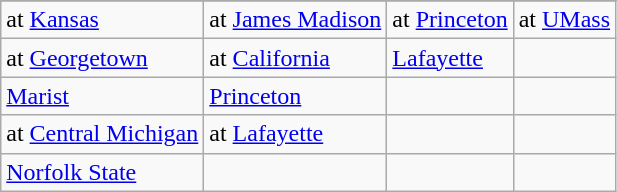<table class="wikitable">
<tr>
</tr>
<tr>
<td>at <a href='#'>Kansas</a></td>
<td>at <a href='#'>James Madison</a></td>
<td>at <a href='#'>Princeton</a></td>
<td>at <a href='#'>UMass</a></td>
</tr>
<tr>
<td>at <a href='#'>Georgetown</a></td>
<td>at <a href='#'>California</a></td>
<td><a href='#'>Lafayette</a></td>
<td></td>
</tr>
<tr>
<td><a href='#'>Marist</a></td>
<td><a href='#'>Princeton</a></td>
<td></td>
<td></td>
</tr>
<tr>
<td>at <a href='#'>Central Michigan</a></td>
<td>at <a href='#'>Lafayette</a></td>
<td></td>
<td></td>
</tr>
<tr>
<td><a href='#'>Norfolk State</a></td>
<td></td>
<td></td>
<td></td>
</tr>
</table>
